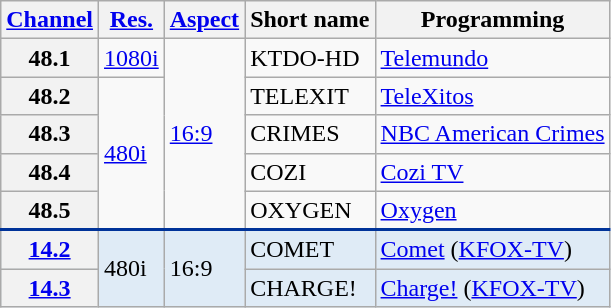<table class="wikitable">
<tr>
<th scope = "col"><a href='#'>Channel</a></th>
<th scope = "col"><a href='#'>Res.</a></th>
<th scope = "col"><a href='#'>Aspect</a></th>
<th scope = "col">Short name</th>
<th scope = "col">Programming</th>
</tr>
<tr>
<th scope = "row">48.1</th>
<td><a href='#'>1080i</a></td>
<td rowspan=5><a href='#'>16:9</a></td>
<td>KTDO-HD</td>
<td><a href='#'>Telemundo</a></td>
</tr>
<tr>
<th scope = "row">48.2</th>
<td rowspan=4><a href='#'>480i</a></td>
<td>TELEXIT</td>
<td><a href='#'>TeleXitos</a></td>
</tr>
<tr>
<th scope = "row">48.3</th>
<td>CRIMES</td>
<td><a href='#'>NBC American Crimes</a></td>
</tr>
<tr>
<th scope = "row">48.4</th>
<td>COZI</td>
<td><a href='#'>Cozi TV</a></td>
</tr>
<tr>
<th scope = "row">48.5</th>
<td>OXYGEN</td>
<td><a href='#'>Oxygen</a></td>
</tr>
<tr style="background-color:#DFEBF6; border-top: 2px solid #003399;">
<th scope = "row"><a href='#'>14.2</a></th>
<td rowspan=2>480i</td>
<td rowspan=2>16:9</td>
<td>COMET</td>
<td><a href='#'>Comet</a> (<a href='#'>KFOX-TV</a>)</td>
</tr>
<tr style="background-color:#DFEBF6;">
<th scope = "row"><a href='#'>14.3</a></th>
<td>CHARGE!</td>
<td><a href='#'>Charge!</a> (<a href='#'>KFOX-TV</a>)</td>
</tr>
</table>
